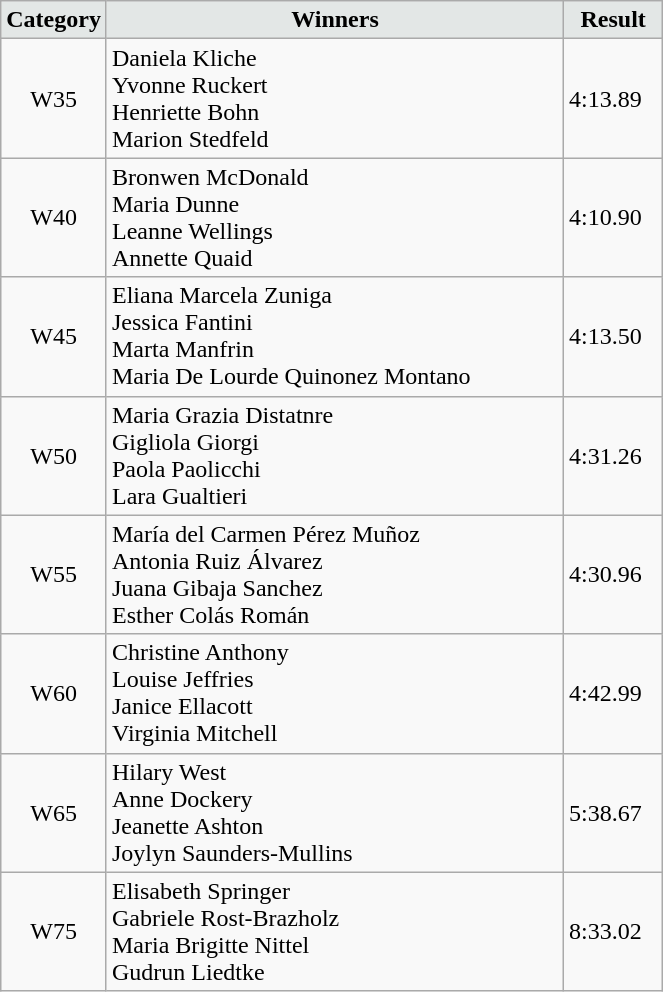<table class="wikitable" width=35%>
<tr>
<td width=15% align="center" bgcolor=#E3E7E6><strong>Category</strong></td>
<td align="center" bgcolor=#E3E7E6> <strong>Winners</strong></td>
<td width=15% align="center" bgcolor=#E3E7E6><strong>Result</strong></td>
</tr>
<tr>
<td align="center">W35</td>
<td> Daniela Kliche<br> Yvonne Ruckert<br> Henriette Bohn<br> Marion Stedfeld</td>
<td>4:13.89</td>
</tr>
<tr>
<td align="center">W40</td>
<td> Bronwen McDonald<br> Maria Dunne<br> Leanne Wellings<br> Annette Quaid</td>
<td>4:10.90</td>
</tr>
<tr>
<td align="center">W45</td>
<td> Eliana Marcela Zuniga<br> Jessica Fantini<br> Marta Manfrin<br> Maria De Lourde Quinonez Montano</td>
<td>4:13.50</td>
</tr>
<tr>
<td align="center">W50</td>
<td> Maria Grazia Distatnre<br> Gigliola Giorgi<br> Paola Paolicchi<br> Lara Gualtieri</td>
<td>4:31.26</td>
</tr>
<tr>
<td align="center">W55</td>
<td> María del Carmen Pérez Muñoz<br> Antonia Ruiz Álvarez<br> Juana Gibaja Sanchez<br> Esther Colás Román</td>
<td>4:30.96</td>
</tr>
<tr>
<td align="center">W60</td>
<td> Christine Anthony<br> Louise Jeffries<br> Janice Ellacott<br> Virginia Mitchell</td>
<td>4:42.99</td>
</tr>
<tr>
<td align="center">W65</td>
<td> Hilary West<br> Anne Dockery<br> Jeanette Ashton<br> Joylyn Saunders-Mullins</td>
<td>5:38.67</td>
</tr>
<tr>
<td align="center">W75</td>
<td> Elisabeth Springer<br> Gabriele Rost-Brazholz<br> Maria Brigitte Nittel<br> Gudrun Liedtke</td>
<td>8:33.02</td>
</tr>
</table>
